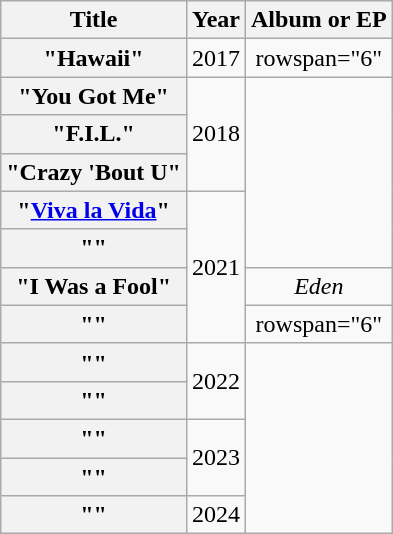<table class="wikitable plainrowheaders" style="text-align:center;">
<tr>
<th scope="col">Title</th>
<th scope="col">Year</th>
<th scope="col">Album or EP</th>
</tr>
<tr>
<th scope="row">"Hawaii"<br></th>
<td>2017</td>
<td>rowspan="6" </td>
</tr>
<tr>
<th scope="row">"You Got Me"<br></th>
<td rowspan="3">2018</td>
</tr>
<tr>
<th scope="row">"F.I.L."<br></th>
</tr>
<tr>
<th scope="row">"Crazy 'Bout U"</th>
</tr>
<tr>
<th scope="row">"<a href='#'>Viva la Vida</a>"</th>
<td rowspan="4">2021</td>
</tr>
<tr>
<th scope="row">""</th>
</tr>
<tr>
<th scope="row">"I Was a Fool"<br></th>
<td><em>Eden</em></td>
</tr>
<tr>
<th scope="row">""</th>
<td>rowspan="6" </td>
</tr>
<tr>
<th scope="row">""</th>
<td rowspan="2">2022</td>
</tr>
<tr>
<th scope="row">""</th>
</tr>
<tr>
<th scope="row">""</th>
<td rowspan="2">2023</td>
</tr>
<tr>
<th scope="row">""</th>
</tr>
<tr>
<th scope="row">""</th>
<td>2024</td>
</tr>
</table>
